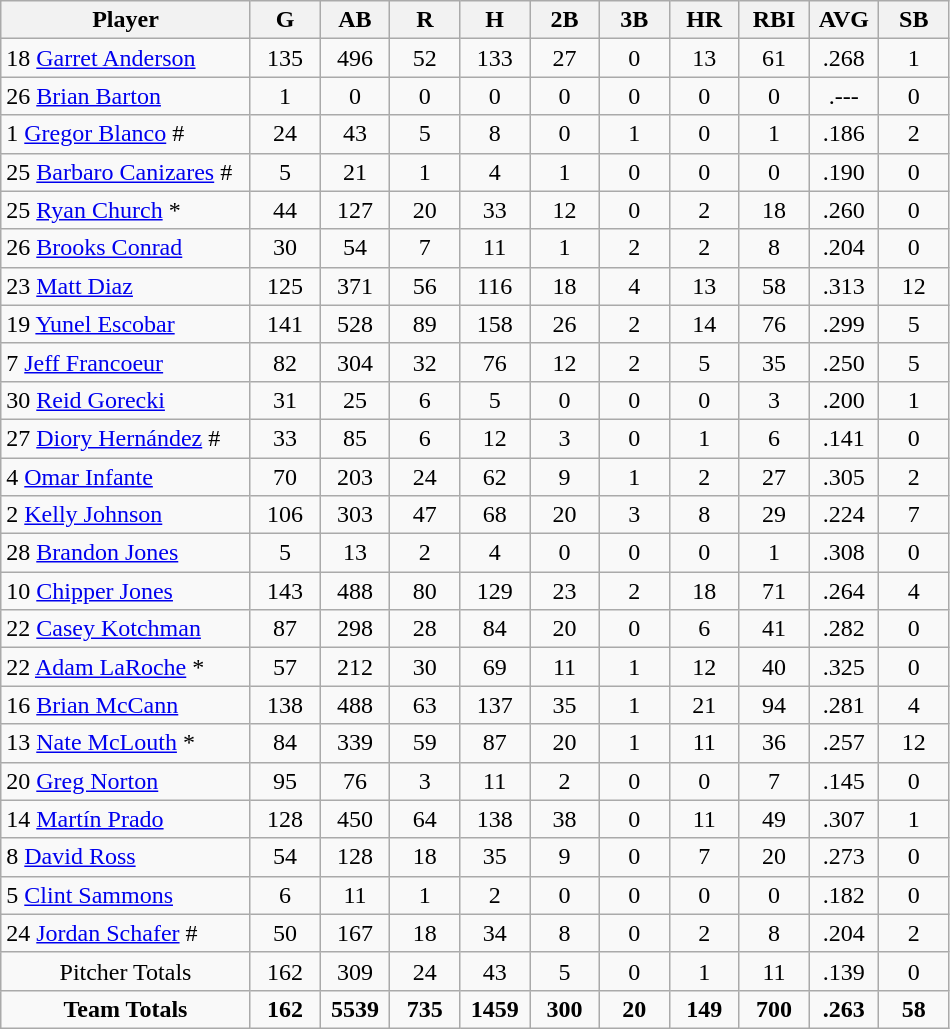<table class="wikitable sortable" style="text-align:center">
<tr>
<th width="25%">Player</th>
<th width="7%">G</th>
<th width="7%">AB</th>
<th width="7%">R</th>
<th width="7%">H</th>
<th width="7%">2B</th>
<th width="7%">3B</th>
<th width="7%">HR</th>
<th width="7%">RBI</th>
<th width="7%">AVG</th>
<th width="7%">SB</th>
</tr>
<tr>
<td style="text-align:left">18 <a href='#'>Garret Anderson</a></td>
<td>135</td>
<td>496</td>
<td>52</td>
<td>133</td>
<td>27</td>
<td>0</td>
<td>13</td>
<td>61</td>
<td>.268</td>
<td>1</td>
</tr>
<tr>
<td style="text-align:left">26 <a href='#'>Brian Barton</a></td>
<td>1</td>
<td>0</td>
<td>0</td>
<td>0</td>
<td>0</td>
<td>0</td>
<td>0</td>
<td>0</td>
<td>.---</td>
<td>0</td>
</tr>
<tr>
<td style="text-align:left">1 <a href='#'>Gregor Blanco</a> #</td>
<td>24</td>
<td>43</td>
<td>5</td>
<td>8</td>
<td>0</td>
<td>1</td>
<td>0</td>
<td>1</td>
<td>.186</td>
<td>2</td>
</tr>
<tr>
<td style="text-align:left">25 <a href='#'>Barbaro Canizares</a> #</td>
<td>5</td>
<td>21</td>
<td>1</td>
<td>4</td>
<td>1</td>
<td>0</td>
<td>0</td>
<td>0</td>
<td>.190</td>
<td>0</td>
</tr>
<tr>
<td style="text-align:left">25 <a href='#'>Ryan Church</a> *</td>
<td>44</td>
<td>127</td>
<td>20</td>
<td>33</td>
<td>12</td>
<td>0</td>
<td>2</td>
<td>18</td>
<td>.260</td>
<td>0</td>
</tr>
<tr>
<td style="text-align:left">26 <a href='#'>Brooks Conrad</a></td>
<td>30</td>
<td>54</td>
<td>7</td>
<td>11</td>
<td>1</td>
<td>2</td>
<td>2</td>
<td>8</td>
<td>.204</td>
<td>0</td>
</tr>
<tr>
<td style="text-align:left">23 <a href='#'>Matt Diaz</a></td>
<td>125</td>
<td>371</td>
<td>56</td>
<td>116</td>
<td>18</td>
<td>4</td>
<td>13</td>
<td>58</td>
<td>.313</td>
<td>12</td>
</tr>
<tr>
<td style="text-align:left">19 <a href='#'>Yunel Escobar</a></td>
<td>141</td>
<td>528</td>
<td>89</td>
<td>158</td>
<td>26</td>
<td>2</td>
<td>14</td>
<td>76</td>
<td>.299</td>
<td>5</td>
</tr>
<tr>
<td style="text-align:left">7 <a href='#'>Jeff Francoeur</a></td>
<td>82</td>
<td>304</td>
<td>32</td>
<td>76</td>
<td>12</td>
<td>2</td>
<td>5</td>
<td>35</td>
<td>.250</td>
<td>5</td>
</tr>
<tr>
<td style="text-align:left">30 <a href='#'>Reid Gorecki</a></td>
<td>31</td>
<td>25</td>
<td>6</td>
<td>5</td>
<td>0</td>
<td>0</td>
<td>0</td>
<td>3</td>
<td>.200</td>
<td>1</td>
</tr>
<tr>
<td style="text-align:left">27 <a href='#'>Diory Hernández</a> #</td>
<td>33</td>
<td>85</td>
<td>6</td>
<td>12</td>
<td>3</td>
<td>0</td>
<td>1</td>
<td>6</td>
<td>.141</td>
<td>0</td>
</tr>
<tr>
<td style="text-align:left">4 <a href='#'>Omar Infante</a></td>
<td>70</td>
<td>203</td>
<td>24</td>
<td>62</td>
<td>9</td>
<td>1</td>
<td>2</td>
<td>27</td>
<td>.305</td>
<td>2</td>
</tr>
<tr>
<td style="text-align:left">2 <a href='#'>Kelly Johnson</a></td>
<td>106</td>
<td>303</td>
<td>47</td>
<td>68</td>
<td>20</td>
<td>3</td>
<td>8</td>
<td>29</td>
<td>.224</td>
<td>7</td>
</tr>
<tr>
<td style="text-align:left">28 <a href='#'>Brandon Jones</a></td>
<td>5</td>
<td>13</td>
<td>2</td>
<td>4</td>
<td>0</td>
<td>0</td>
<td>0</td>
<td>1</td>
<td>.308</td>
<td>0</td>
</tr>
<tr>
<td style="text-align:left">10 <a href='#'>Chipper Jones</a></td>
<td>143</td>
<td>488</td>
<td>80</td>
<td>129</td>
<td>23</td>
<td>2</td>
<td>18</td>
<td>71</td>
<td>.264</td>
<td>4</td>
</tr>
<tr>
<td style="text-align:left">22 <a href='#'>Casey Kotchman</a></td>
<td>87</td>
<td>298</td>
<td>28</td>
<td>84</td>
<td>20</td>
<td>0</td>
<td>6</td>
<td>41</td>
<td>.282</td>
<td>0</td>
</tr>
<tr>
<td style="text-align:left">22 <a href='#'>Adam LaRoche</a> *</td>
<td>57</td>
<td>212</td>
<td>30</td>
<td>69</td>
<td>11</td>
<td>1</td>
<td>12</td>
<td>40</td>
<td>.325</td>
<td>0</td>
</tr>
<tr>
<td style="text-align:left">16 <a href='#'>Brian McCann</a></td>
<td>138</td>
<td>488</td>
<td>63</td>
<td>137</td>
<td>35</td>
<td>1</td>
<td>21</td>
<td>94</td>
<td>.281</td>
<td>4</td>
</tr>
<tr>
<td style="text-align:left">13 <a href='#'>Nate McLouth</a> *</td>
<td>84</td>
<td>339</td>
<td>59</td>
<td>87</td>
<td>20</td>
<td>1</td>
<td>11</td>
<td>36</td>
<td>.257</td>
<td>12</td>
</tr>
<tr>
<td style="text-align:left">20 <a href='#'>Greg Norton</a></td>
<td>95</td>
<td>76</td>
<td>3</td>
<td>11</td>
<td>2</td>
<td>0</td>
<td>0</td>
<td>7</td>
<td>.145</td>
<td>0</td>
</tr>
<tr>
<td style="text-align:left">14 <a href='#'>Martín Prado</a></td>
<td>128</td>
<td>450</td>
<td>64</td>
<td>138</td>
<td>38</td>
<td>0</td>
<td>11</td>
<td>49</td>
<td>.307</td>
<td>1</td>
</tr>
<tr>
<td style="text-align:left">8 <a href='#'>David Ross</a></td>
<td>54</td>
<td>128</td>
<td>18</td>
<td>35</td>
<td>9</td>
<td>0</td>
<td>7</td>
<td>20</td>
<td>.273</td>
<td>0</td>
</tr>
<tr>
<td style="text-align:left">5 <a href='#'>Clint Sammons</a></td>
<td>6</td>
<td>11</td>
<td>1</td>
<td>2</td>
<td>0</td>
<td>0</td>
<td>0</td>
<td>0</td>
<td>.182</td>
<td>0</td>
</tr>
<tr>
<td style="text-align:left">24 <a href='#'>Jordan Schafer</a> #</td>
<td>50</td>
<td>167</td>
<td>18</td>
<td>34</td>
<td>8</td>
<td>0</td>
<td>2</td>
<td>8</td>
<td>.204</td>
<td>2</td>
</tr>
<tr>
<td style=""text-align:left">Pitcher Totals</td>
<td>162</td>
<td>309</td>
<td>24</td>
<td>43</td>
<td>5</td>
<td>0</td>
<td>1</td>
<td>11</td>
<td>.139</td>
<td>0</td>
</tr>
<tr>
<td><strong>Team Totals</strong></td>
<td><strong>162</strong></td>
<td><strong>5539</strong></td>
<td><strong>735</strong></td>
<td><strong>1459</strong></td>
<td><strong>300</strong></td>
<td><strong>20</strong></td>
<td><strong>149</strong></td>
<td><strong>700</strong></td>
<td><strong>.263</strong></td>
<td><strong>58</strong></td>
</tr>
</table>
